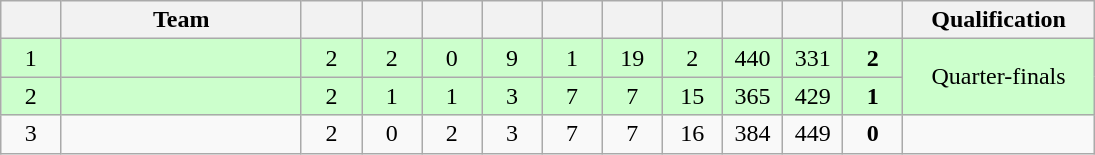<table class=wikitable style="text-align:center" width=730>
<tr>
<th width=5.5%></th>
<th width=22%>Team</th>
<th width=5.5%></th>
<th width=5.5%></th>
<th width=5.5%></th>
<th width=5.5%></th>
<th width=5.5%></th>
<th width=5.5%></th>
<th width=5.5%></th>
<th width=5.5%></th>
<th width=5.5%></th>
<th width=5.5%></th>
<th width=18%>Qualification</th>
</tr>
<tr bgcolor=ccffcc>
<td>1</td>
<td style="text-align:left"></td>
<td>2</td>
<td>2</td>
<td>0</td>
<td>9</td>
<td>1</td>
<td>19</td>
<td>2</td>
<td>440</td>
<td>331</td>
<td><strong>2</strong></td>
<td rowspan=2>Quarter-finals</td>
</tr>
<tr bgcolor=ccffcc>
<td>2</td>
<td style="text-align:left"></td>
<td>2</td>
<td>1</td>
<td>1</td>
<td>3</td>
<td>7</td>
<td>7</td>
<td>15</td>
<td>365</td>
<td>429</td>
<td><strong>1</strong></td>
</tr>
<tr>
<td>3</td>
<td style="text-align:left"></td>
<td>2</td>
<td>0</td>
<td>2</td>
<td>3</td>
<td>7</td>
<td>7</td>
<td>16</td>
<td>384</td>
<td>449</td>
<td><strong>0</strong></td>
<td></td>
</tr>
</table>
